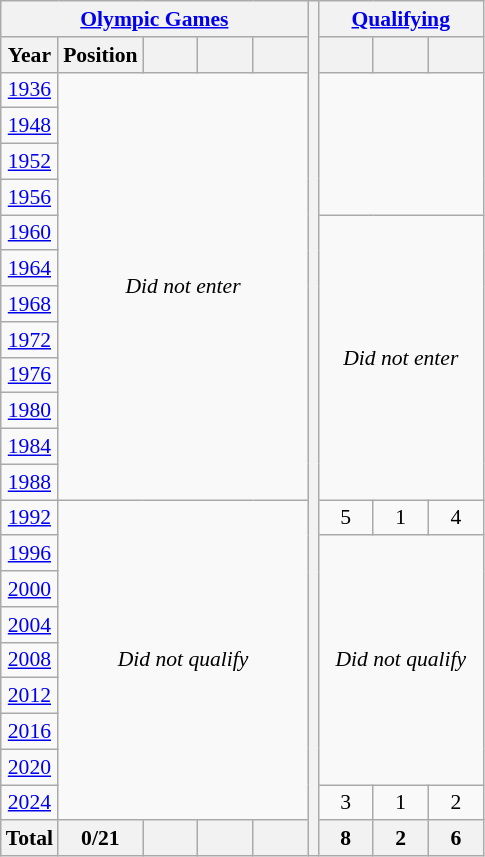<table class="wikitable" style="text-align: center;font-size:90%;">
<tr>
<th colspan=5><a href='#'>Olympic Games</a></th>
<th rowspan=24></th>
<th colspan=3><a href='#'>Qualifying</a></th>
</tr>
<tr>
<th>Year</th>
<th>Position</th>
<th width=30></th>
<th width=30></th>
<th width=30></th>
<th width=30></th>
<th width=30></th>
<th width=30></th>
</tr>
<tr>
<td> <a href='#'>1936</a></td>
<td colspan=4 rowspan=12><em>Did not enter</em></td>
</tr>
<tr>
<td> <a href='#'>1948</a></td>
</tr>
<tr>
<td> <a href='#'>1952</a></td>
</tr>
<tr>
<td> <a href='#'>1956</a></td>
</tr>
<tr>
<td> <a href='#'>1960</a></td>
<td colspan=3 rowspan=8><em>Did not enter</em></td>
</tr>
<tr>
<td> <a href='#'>1964</a></td>
</tr>
<tr>
<td> <a href='#'>1968</a></td>
</tr>
<tr>
<td> <a href='#'>1972</a></td>
</tr>
<tr>
<td> <a href='#'>1976</a></td>
</tr>
<tr>
<td> <a href='#'>1980</a></td>
</tr>
<tr>
<td> <a href='#'>1984</a></td>
</tr>
<tr>
<td> <a href='#'>1988</a></td>
</tr>
<tr>
<td> <a href='#'>1992</a></td>
<td colspan=4 rowspan=9><em>Did not qualify</em></td>
<td>5</td>
<td>1</td>
<td>4</td>
</tr>
<tr>
<td> <a href='#'>1996</a></td>
<td colspan=3 rowspan=7><em>Did not qualify</em></td>
</tr>
<tr>
<td> <a href='#'>2000</a></td>
</tr>
<tr>
<td> <a href='#'>2004</a></td>
</tr>
<tr>
<td> <a href='#'>2008</a></td>
</tr>
<tr>
<td> <a href='#'>2012</a></td>
</tr>
<tr>
<td> <a href='#'>2016</a></td>
</tr>
<tr>
<td> <a href='#'>2020</a></td>
</tr>
<tr>
<td> <a href='#'>2024</a></td>
<td>3</td>
<td>1</td>
<td>2</td>
</tr>
<tr>
<th>Total</th>
<th>0/21</th>
<th></th>
<th></th>
<th></th>
<th>8</th>
<th>2</th>
<th>6</th>
</tr>
</table>
